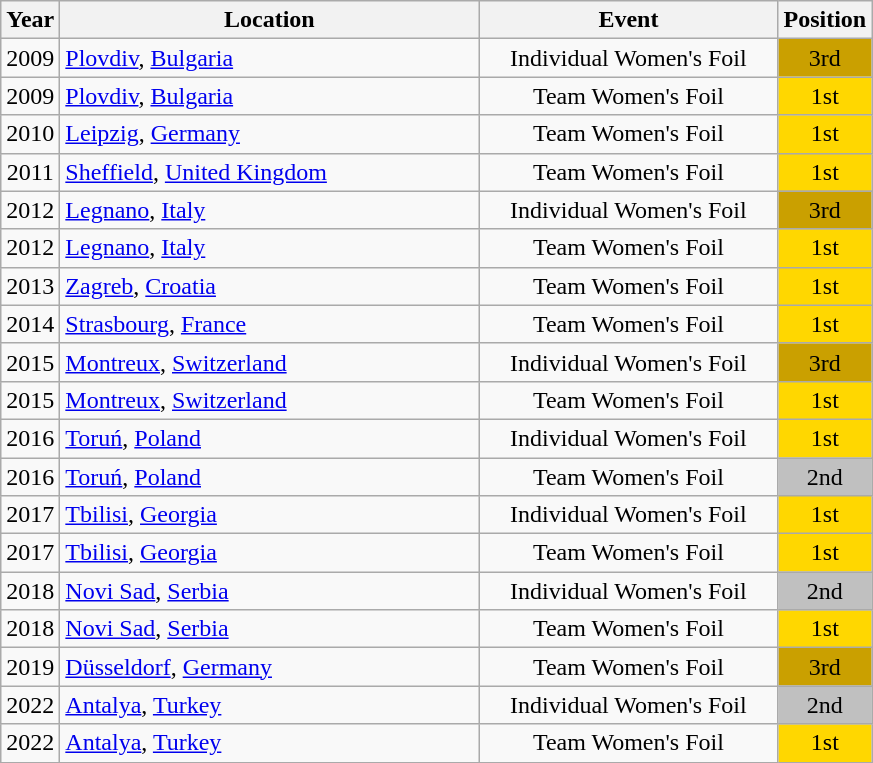<table class="wikitable" style="text-align:center;">
<tr>
<th>Year</th>
<th style="width:17em">Location</th>
<th style="width:12em">Event</th>
<th>Position</th>
</tr>
<tr>
<td>2009</td>
<td rowspan="1" align="left"> <a href='#'>Plovdiv</a>, <a href='#'>Bulgaria</a></td>
<td>Individual Women's Foil</td>
<td bgcolor="caramel">3rd</td>
</tr>
<tr>
<td>2009</td>
<td rowspan="1" align="left"> <a href='#'>Plovdiv</a>, <a href='#'>Bulgaria</a></td>
<td>Team Women's Foil</td>
<td bgcolor="gold">1st</td>
</tr>
<tr>
<td rowspan="1">2010</td>
<td rowspan="1" align="left"> <a href='#'>Leipzig</a>, <a href='#'>Germany</a></td>
<td>Team Women's Foil</td>
<td bgcolor="gold">1st</td>
</tr>
<tr>
<td>2011</td>
<td rowspan="1" align="left"> <a href='#'>Sheffield</a>, <a href='#'>United Kingdom</a></td>
<td>Team Women's Foil</td>
<td bgcolor="gold">1st</td>
</tr>
<tr>
<td>2012</td>
<td rowspan="1" align="left"> <a href='#'>Legnano</a>, <a href='#'>Italy</a></td>
<td>Individual Women's Foil</td>
<td bgcolor="caramel">3rd</td>
</tr>
<tr>
<td>2012</td>
<td rowspan="1" align="left"> <a href='#'>Legnano</a>, <a href='#'>Italy</a></td>
<td>Team Women's Foil</td>
<td bgcolor="gold">1st</td>
</tr>
<tr>
<td>2013</td>
<td rowspan="1" align="left"> <a href='#'>Zagreb</a>, <a href='#'>Croatia</a></td>
<td>Team Women's Foil</td>
<td bgcolor="gold">1st</td>
</tr>
<tr>
<td>2014</td>
<td rowspan="1" align="left"> <a href='#'>Strasbourg</a>, <a href='#'>France</a></td>
<td>Team Women's Foil</td>
<td bgcolor="gold">1st</td>
</tr>
<tr>
<td>2015</td>
<td rowspan="1" align="left"> <a href='#'>Montreux</a>, <a href='#'>Switzerland</a></td>
<td>Individual Women's Foil</td>
<td bgcolor="caramel">3rd</td>
</tr>
<tr>
<td>2015</td>
<td rowspan="1" align="left"> <a href='#'>Montreux</a>, <a href='#'>Switzerland</a></td>
<td>Team Women's Foil</td>
<td bgcolor="gold">1st</td>
</tr>
<tr>
<td>2016</td>
<td rowspan="1" align="left"> <a href='#'>Toruń</a>, <a href='#'>Poland</a></td>
<td>Individual Women's Foil</td>
<td bgcolor="gold">1st</td>
</tr>
<tr>
<td>2016</td>
<td rowspan="1" align="left"> <a href='#'>Toruń</a>, <a href='#'>Poland</a></td>
<td>Team Women's Foil</td>
<td bgcolor="silver">2nd</td>
</tr>
<tr>
<td>2017</td>
<td rowspan="1" align="left"> <a href='#'>Tbilisi</a>, <a href='#'>Georgia</a></td>
<td>Individual Women's Foil</td>
<td bgcolor="gold">1st</td>
</tr>
<tr>
<td>2017</td>
<td rowspan="1" align="left"> <a href='#'>Tbilisi</a>, <a href='#'>Georgia</a></td>
<td>Team Women's Foil</td>
<td bgcolor="gold">1st</td>
</tr>
<tr>
<td>2018</td>
<td rowspan="1" align="left"> <a href='#'>Novi Sad</a>, <a href='#'>Serbia</a></td>
<td>Individual Women's Foil</td>
<td bgcolor="silver">2nd</td>
</tr>
<tr>
<td>2018</td>
<td rowspan="1" align="left"> <a href='#'>Novi Sad</a>, <a href='#'>Serbia</a></td>
<td>Team Women's Foil</td>
<td bgcolor="gold">1st</td>
</tr>
<tr>
<td rowspan="1">2019</td>
<td rowspan="1" align="left"> <a href='#'>Düsseldorf</a>, <a href='#'>Germany</a></td>
<td>Team Women's Foil</td>
<td bgcolor="caramel">3rd</td>
</tr>
<tr>
<td rowspan="1">2022</td>
<td rowspan="1" align="left"> <a href='#'>Antalya</a>, <a href='#'>Turkey</a></td>
<td>Individual Women's Foil</td>
<td bgcolor="silver">2nd</td>
</tr>
<tr>
<td rowspan="1">2022</td>
<td rowspan="1" align="left"> <a href='#'>Antalya</a>, <a href='#'>Turkey</a></td>
<td>Team Women's Foil</td>
<td bgcolor="gold">1st</td>
</tr>
</table>
